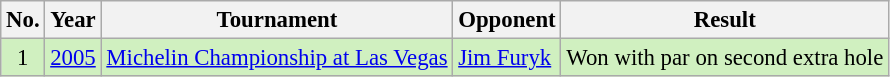<table class="wikitable" style="font-size:95%;">
<tr>
<th>No.</th>
<th>Year</th>
<th>Tournament</th>
<th>Opponent</th>
<th>Result</th>
</tr>
<tr style="background:#D0F0C0;">
<td align=center>1</td>
<td><a href='#'>2005</a></td>
<td><a href='#'>Michelin Championship at Las Vegas</a></td>
<td> <a href='#'>Jim Furyk</a></td>
<td>Won with par on second extra hole</td>
</tr>
</table>
